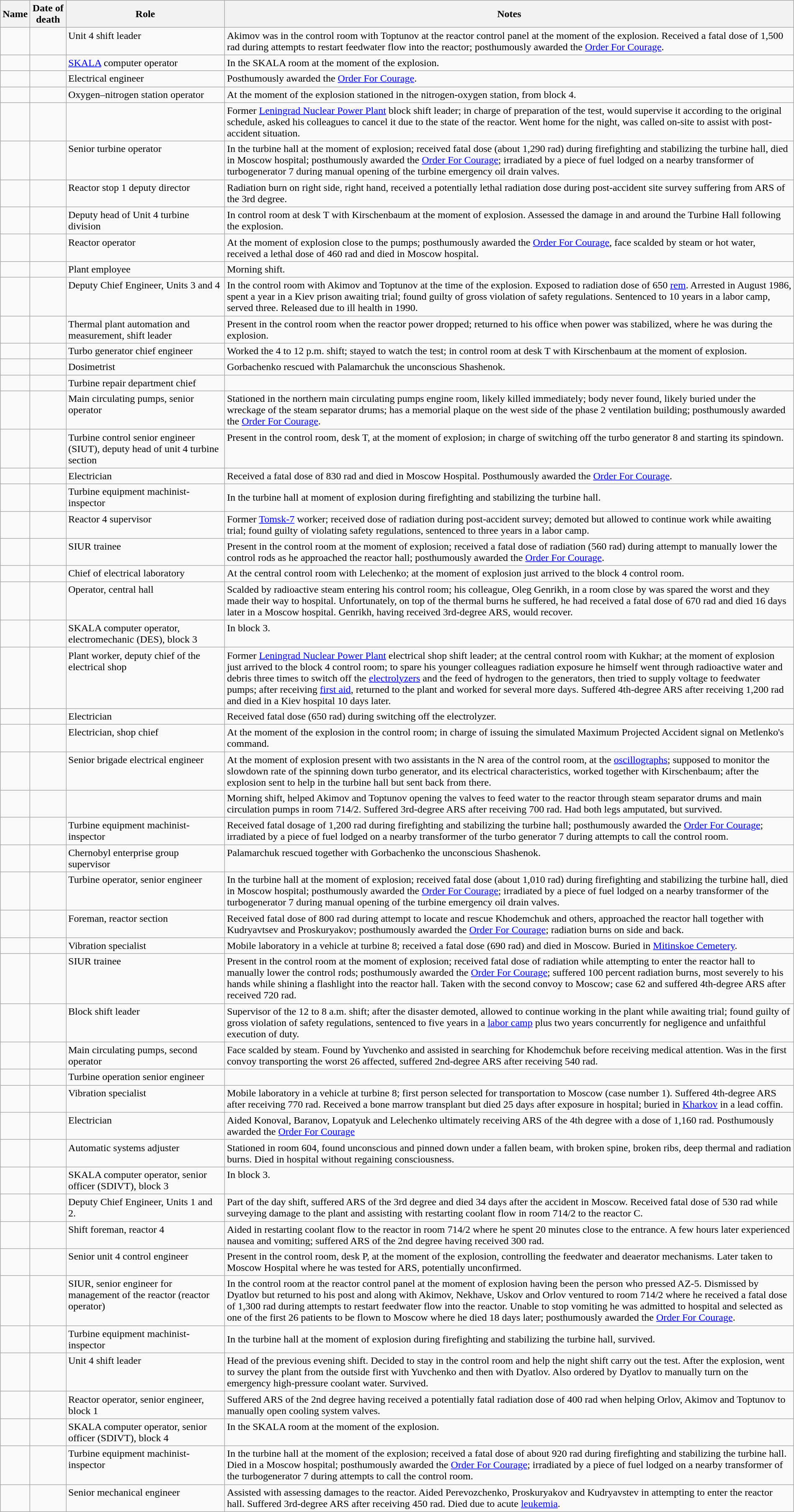<table class="wikitable sortable" width="100%">
<tr>
<th>Name</th>
<th>Date of death</th>
<th class="unsortable" width="20%">Role</th>
<th class=unsortable>Notes</th>
</tr>
<tr valign=top>
<td></td>
<td style=text-align:right;></td>
<td>Unit 4 shift leader</td>
<td>Akimov was in the control room with Toptunov at the reactor control panel at the moment of the explosion. Received a fatal dose of 1,500 rad during attempts to restart feedwater flow into the reactor; posthumously awarded the <a href='#'>Order For Courage</a>.</td>
</tr>
<tr valign=top>
<td></td>
<td></td>
<td><a href='#'>SKALA</a> computer operator</td>
<td>In the SKALA room at the moment of the explosion.</td>
</tr>
<tr valign=top>
<td></td>
<td style=text-align:right;></td>
<td>Electrical engineer</td>
<td>Posthumously awarded the <a href='#'>Order For Courage</a>.</td>
</tr>
<tr valign=top>
<td></td>
<td></td>
<td>Oxygen–nitrogen station operator</td>
<td>At the moment of the explosion stationed in the nitrogen-oxygen station,  from block 4.</td>
</tr>
<tr valign=top>
<td></td>
<td></td>
<td></td>
<td>Former <a href='#'>Leningrad Nuclear Power Plant</a> block shift leader; in charge of preparation of the test, would supervise it according to the original schedule, asked his colleagues to cancel it due to the state of the reactor. Went home for the night, was called on-site to assist with post-accident situation.</td>
</tr>
<tr valign=top>
<td></td>
<td style=text-align:right;></td>
<td>Senior turbine operator</td>
<td>In the turbine hall at the moment of explosion; received fatal dose (about 1,290 rad) during firefighting and stabilizing the turbine hall, died in Moscow hospital; posthumously awarded the <a href='#'>Order For Courage</a>; irradiated by a piece of fuel lodged on a nearby transformer of turbogenerator 7 during manual opening of the turbine emergency oil drain valves.</td>
</tr>
<tr valign=top>
<td></td>
<td></td>
<td>Reactor stop 1 deputy director</td>
<td>Radiation burn on right side, right hand, received a potentially lethal radiation dose during post-accident site survey suffering from ARS of the 3rd degree.</td>
</tr>
<tr valign=top>
<td></td>
<td style=text-align:right;></td>
<td>Deputy head of Unit 4 turbine division</td>
<td>In control room at desk T with Kirschenbaum at the moment of explosion. Assessed the damage in and around the Turbine Hall following the explosion.</td>
</tr>
<tr valign=top>
<td></td>
<td style=text-align:right;></td>
<td>Reactor operator</td>
<td>At the moment of explosion close to the pumps; posthumously awarded the <a href='#'>Order For Courage</a>, face scalded by steam or hot water, received a lethal dose of 460 rad and died in Moscow hospital.</td>
</tr>
<tr valign=top>
<td></td>
<td></td>
<td>Plant employee</td>
<td>Morning shift.</td>
</tr>
<tr valign=top>
<td></td>
<td style=text-align:right;></td>
<td>Deputy Chief Engineer, Units 3 and 4</td>
<td>In the control room with Akimov and Toptunov at the time of the explosion. Exposed to radiation dose of 650 <a href='#'>rem</a>. Arrested in August 1986, spent a year in a Kiev prison awaiting trial; found guilty of gross violation of safety regulations. Sentenced to 10 years in a labor camp, served three. Released due to ill health in 1990.</td>
</tr>
<tr valign=top>
<td></td>
<td></td>
<td>Thermal plant automation and measurement, shift leader</td>
<td>Present in the control room when the reactor power dropped; returned to his office when power was stabilized, where he was during the explosion.</td>
</tr>
<tr valign=top>
<td></td>
<td></td>
<td>Turbo generator chief engineer</td>
<td>Worked the 4 to 12 p.m. shift; stayed to watch the test; in control room at desk T with Kirschenbaum at the moment of explosion.</td>
</tr>
<tr>
<td></td>
<td></td>
<td>Dosimetrist</td>
<td>Gorbachenko rescued with Palamarchuk the unconscious Shashenok.</td>
</tr>
<tr valign=top>
<td></td>
<td></td>
<td>Turbine repair department chief</td>
<td></td>
</tr>
<tr valign=top>
<td></td>
<td style=text-align:right;></td>
<td>Main circulating pumps, senior operator</td>
<td>Stationed in the northern main circulating pumps engine room, likely killed immediately; body never found, likely buried under the wreckage of the steam separator drums; has a memorial plaque on the west side of the phase 2 ventilation building; posthumously awarded the <a href='#'>Order For Courage</a>.</td>
</tr>
<tr valign=top>
<td></td>
<td></td>
<td>Turbine control senior engineer (SIUT), deputy head of unit 4 turbine section</td>
<td>Present in the control room, desk T, at the moment of explosion; in charge of switching off the turbo generator 8 and starting its spindown.</td>
</tr>
<tr valign=top>
<td></td>
<td style=text-align:right;></td>
<td>Electrician</td>
<td>Received a fatal dose of 830 rad and died in Moscow Hospital. Posthumously awarded the <a href='#'>Order For Courage</a>.</td>
</tr>
<tr>
<td></td>
<td></td>
<td>Turbine equipment machinist-inspector</td>
<td>In the turbine hall at moment of explosion during firefighting and stabilizing the turbine hall.</td>
</tr>
<tr valign="top">
<td></td>
<td></td>
<td>Reactor 4 supervisor</td>
<td>Former <a href='#'>Tomsk-7</a> worker; received dose of radiation during post-accident survey; demoted but allowed to continue work while awaiting trial; found guilty of violating safety regulations, sentenced to three years in a labor camp.</td>
</tr>
<tr valign=top>
<td class=nowrap></td>
<td style=text-align:right;></td>
<td>SIUR trainee</td>
<td>Present in the control room at the moment of explosion; received a fatal dose of radiation (560 rad) during attempt to manually lower the control rods as he approached the reactor hall; posthumously awarded the <a href='#'>Order For Courage</a>.</td>
</tr>
<tr valign=top>
<td></td>
<td></td>
<td>Chief of electrical laboratory</td>
<td>At the central control room with Lelechenko; at the moment of explosion just arrived to the block 4 control room.</td>
</tr>
<tr valign=top>
<td></td>
<td style=text-align:right;></td>
<td>Operator, central hall</td>
<td>Scalded by radioactive steam entering his control room; his colleague, Oleg Genrikh, in a room close by was spared the worst and they made their way to hospital. Unfortunately, on top of the thermal burns he suffered, he had received a fatal dose of 670 rad and died 16 days later in a Moscow hospital. Genrikh, having received 3rd-degree ARS, would recover.</td>
</tr>
<tr valign=top>
<td class=nowrap></td>
<td></td>
<td>SKALA computer operator, electromechanic (DES), block 3</td>
<td>In block 3.</td>
</tr>
<tr valign=top>
<td></td>
<td style=text-align:right;></td>
<td>Plant worker, deputy chief of the electrical shop</td>
<td>Former <a href='#'>Leningrad Nuclear Power Plant</a> electrical shop shift leader; at the central control room with Kukhar; at the moment of explosion just arrived to the block 4 control room; to spare his younger colleagues radiation exposure he himself went through radioactive water and debris three times to switch off the <a href='#'>electrolyzers</a> and the feed of hydrogen to the generators, then tried to supply voltage to feedwater pumps; after receiving <a href='#'>first aid</a>, returned to the plant and worked for several more days. Suffered 4th-degree ARS after receiving 1,200 rad and died in a Kiev hospital 10 days later.</td>
</tr>
<tr valign=top>
<td></td>
<td style=text-align:right;></td>
<td>Electrician</td>
<td>Received fatal dose (650 rad) during switching off the electrolyzer.</td>
</tr>
<tr valign=top>
<td></td>
<td></td>
<td>Electrician, shop chief</td>
<td>At the moment of the explosion in the control room; in charge of issuing the simulated Maximum Projected Accident signal on Metlenko's command.</td>
</tr>
<tr valign=top>
<td></td>
<td></td>
<td>Senior brigade electrical engineer</td>
<td>At the moment of explosion present with two assistants in the N area of the control room, at the <a href='#'>oscillographs</a>; supposed to monitor the slowdown rate of the spinning down turbo generator, and its electrical characteristics, worked together with Kirschenbaum; after the explosion sent to help in the turbine hall but sent back from there.</td>
</tr>
<tr valign=top>
<td></td>
<td style=text-align:right;></td>
<td></td>
<td>Morning shift, helped Akimov and Toptunov opening the valves to feed water to the reactor through steam separator drums and main circulation pumps in room 714/2. Suffered 3rd-degree ARS after receiving 700 rad. Had both legs amputated, but survived.</td>
</tr>
<tr valign=top>
<td></td>
<td style=text-align:right;></td>
<td>Turbine equipment machinist-inspector</td>
<td>Received fatal dosage of 1,200 rad during firefighting and stabilizing the turbine hall; posthumously awarded the <a href='#'>Order For Courage</a>; irradiated by a piece of fuel lodged on a nearby transformer of the turbo generator 7 during attempts to call the control room.</td>
</tr>
<tr valign=top>
<td></td>
<td></td>
<td>Chernobyl enterprise group supervisor</td>
<td>Palamarchuk rescued together with Gorbachenko the unconscious Shashenok.</td>
</tr>
<tr valign=top>
<td></td>
<td style=text-align:right;></td>
<td>Turbine operator, senior engineer</td>
<td>In the turbine hall at the moment of explosion; received fatal dose (about 1,010 rad) during firefighting and stabilizing the turbine hall, died in Moscow hospital; posthumously awarded the <a href='#'>Order For Courage</a>; irradiated by a piece of fuel lodged on a nearby transformer of the turbogenerator 7 during manual opening of the turbine emergency oil drain valves.</td>
</tr>
<tr valign=top>
<td></td>
<td style=text-align:right;></td>
<td>Foreman, reactor section</td>
<td>Received fatal dose of 800 rad  during attempt to locate and rescue Khodemchuk and others, approached the reactor hall together with Kudryavtsev and Proskuryakov; posthumously awarded the <a href='#'>Order For Courage</a>; radiation burns on side and back.</td>
</tr>
<tr valign=top>
<td></td>
<td style=text-align:right;></td>
<td>Vibration specialist</td>
<td>Mobile laboratory in a vehicle at turbine 8; received a fatal dose (690 rad) and died in Moscow.  Buried in <a href='#'>Mitinskoe Cemetery</a>.</td>
</tr>
<tr valign=top>
<td></td>
<td style=text-align:right;></td>
<td>SIUR trainee</td>
<td>Present in the control room at the moment of explosion; received fatal dose of radiation while attempting to enter the reactor hall to manually lower the control rods; posthumously awarded the <a href='#'>Order For Courage</a>; suffered 100 percent radiation burns, most severely to his hands while shining a flashlight into the reactor hall. Taken with the second convoy to Moscow; case 62 and suffered 4th-degree ARS after received 720 rad.</td>
</tr>
<tr valign=top>
<td></td>
<td></td>
<td>Block shift leader</td>
<td>Supervisor of the 12 to 8 a.m. shift; after the disaster demoted, allowed to continue working in the plant while awaiting trial; found guilty of gross violation of safety regulations, sentenced to five years in a <a href='#'>labor camp</a> plus two years concurrently for negligence and unfaithful execution of duty.</td>
</tr>
<tr valign=top>
<td></td>
<td style=text-align:right;></td>
<td>Main circulating pumps, second operator</td>
<td>Face scalded by steam. Found by Yuvchenko and assisted in searching for Khodemchuk before receiving medical attention. Was in the first convoy transporting the worst 26 affected, suffered 2nd-degree ARS after receiving 540 rad.</td>
</tr>
<tr valign=top>
<td></td>
<td></td>
<td>Turbine operation senior engineer</td>
<td></td>
</tr>
<tr valign=top>
<td></td>
<td style=text-align:right;></td>
<td>Vibration specialist</td>
<td>Mobile laboratory in a vehicle at turbine 8; first person selected for transportation to Moscow (case number 1). Suffered 4th-degree ARS after receiving 770 rad. Received a bone marrow transplant but died 25 days after exposure in hospital; buried in <a href='#'>Kharkov</a> in a lead coffin.</td>
</tr>
<tr valign=top>
<td></td>
<td style=text-align:right;></td>
<td>Electrician</td>
<td>Aided Konoval, Baranov, Lopatyuk and Lelechenko ultimately receiving ARS of the 4th degree with a dose of 1,160 rad. Posthumously awarded the <a href='#'>Order For Courage</a></td>
</tr>
<tr valign=top>
<td></td>
<td style=text-align:right;></td>
<td>Automatic systems adjuster</td>
<td>Stationed in room 604, found unconscious and pinned down under a fallen beam, with broken spine, broken ribs, deep thermal and radiation burns. Died in hospital without regaining consciousness.</td>
</tr>
<tr valign=top>
<td></td>
<td></td>
<td>SKALA computer operator, senior officer (SDIVT), block 3</td>
<td>In block 3.</td>
</tr>
<tr valign=top>
<td></td>
<td style=text-align:right;></td>
<td>Deputy Chief Engineer, Units 1 and 2.</td>
<td>Part of the day shift, suffered ARS of the 3rd degree and died 34 days after the accident in Moscow. Received fatal dose of 530 rad  while surveying damage to the plant and assisting with restarting coolant flow in room 714/2 to the reactor C.</td>
</tr>
<tr valign=top>
<td></td>
<td style=text-align:right;></td>
<td>Shift foreman, reactor 4</td>
<td>Aided in restarting coolant flow to the reactor in room 714/2 where he spent 20 minutes close to the entrance. A few hours later experienced nausea and vomiting; suffered ARS of the 2nd degree having received 300 rad.</td>
</tr>
<tr valign=top>
<td></td>
<td></td>
<td>Senior unit 4 control engineer</td>
<td>Present in the control room, desk P, at the moment of the explosion, controlling the feedwater and deaerator mechanisms. Later taken to Moscow Hospital where he was tested for ARS, potentially unconfirmed.</td>
</tr>
<tr valign=top>
<td></td>
<td style=text-align:right;></td>
<td>SIUR, senior engineer for management of the reactor (reactor operator)</td>
<td>In the control room at the reactor control panel at the moment of explosion having been the person who pressed AZ-5. Dismissed by Dyatlov but returned to his post and along with Akimov, Nekhave, Uskov and Orlov ventured to room 714/2 where he received a  fatal dose of 1,300 rad  during attempts to restart feedwater flow into the reactor. Unable to stop vomiting he was admitted to hospital and selected as one of the first 26 patients to be flown to Moscow where he died 18 days later; posthumously awarded the <a href='#'>Order For Courage</a>.</td>
</tr>
<tr>
<td></td>
<td></td>
<td>Turbine equipment machinist-inspector</td>
<td>In the turbine hall at the moment of explosion during firefighting and stabilizing the turbine hall, survived.</td>
</tr>
<tr valign=top>
<td></td>
<td></td>
<td>Unit 4 shift leader</td>
<td>Head of the previous evening shift. Decided to stay in the control room and help the night shift carry out the test. After the explosion, went to survey the plant from the outside first with Yuvchenko and then with Dyatlov. Also ordered by Dyatlov to manually turn on the emergency high-pressure coolant water. Survived.</td>
</tr>
<tr valign=top>
<td></td>
<td></td>
<td>Reactor operator, senior engineer, block 1</td>
<td>Suffered ARS of the 2nd degree having received a potentially fatal radiation dose of 400 rad when helping Orlov, Akimov and Toptunov to manually open cooling system valves.</td>
</tr>
<tr valign=top>
<td></td>
<td></td>
<td>SKALA computer operator, senior officer (SDIVT), block 4</td>
<td>In the SKALA room at the moment of the explosion.</td>
</tr>
<tr valign=top>
<td></td>
<td style=text-align:right;></td>
<td>Turbine equipment machinist-inspector</td>
<td>In the turbine hall at the moment of the explosion; received a fatal dose of about 920 rad during firefighting and stabilizing the turbine hall. Died in a Moscow hospital; posthumously awarded the <a href='#'>Order For Courage</a>; irradiated by a piece of fuel lodged on a nearby transformer of the turbogenerator 7 during attempts to call the control room.</td>
</tr>
<tr valign=top>
<td></td>
<td style=text-align:right;></td>
<td>Senior mechanical engineer</td>
<td>Assisted with assessing damages to the reactor. Aided Perevozchenko, Proskuryakov and Kudryavstev in attempting to enter the reactor hall. Suffered 3rd-degree ARS after receiving 450 rad. Died due to acute <a href='#'>leukemia</a>.</td>
</tr>
</table>
